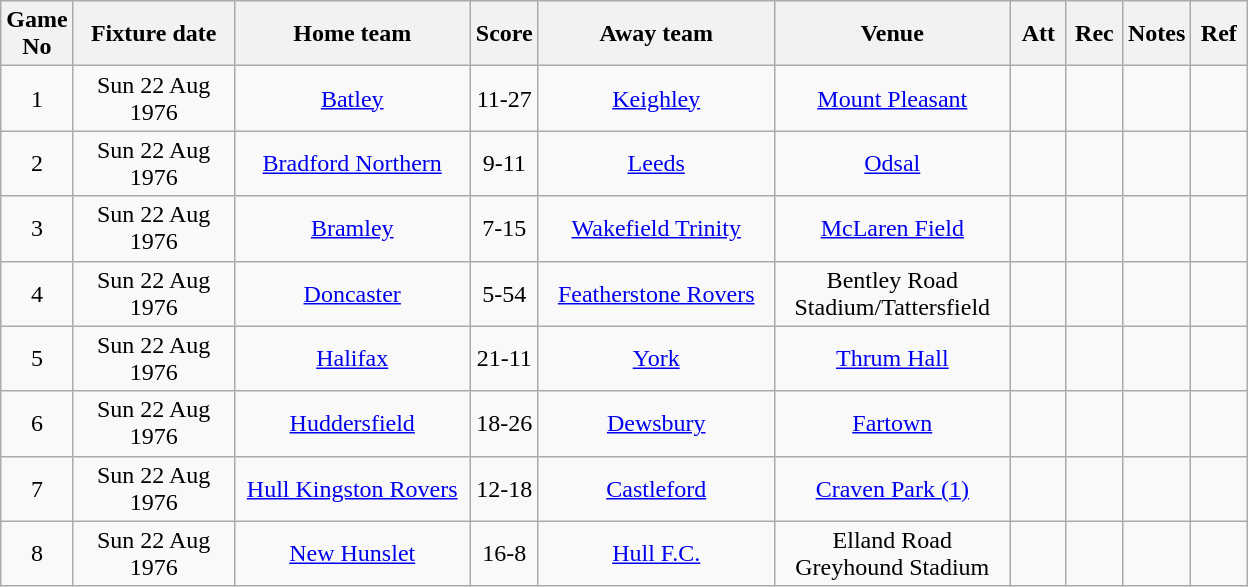<table class="wikitable" style="text-align:center;">
<tr>
<th width=20 abbr="No">Game No</th>
<th width=100 abbr="Date">Fixture date</th>
<th width=150 abbr="Home team">Home team</th>
<th width=20 abbr="Score">Score</th>
<th width=150 abbr="Away team">Away team</th>
<th width=150 abbr="Venue">Venue</th>
<th width=30 abbr="Att">Att</th>
<th width=30 abbr="Rec">Rec</th>
<th width=20 abbr="Notes">Notes</th>
<th width=30 abbr="Ref">Ref</th>
</tr>
<tr>
<td>1</td>
<td>Sun 22 Aug 1976</td>
<td><a href='#'>Batley</a></td>
<td>11-27</td>
<td><a href='#'>Keighley</a></td>
<td><a href='#'>Mount Pleasant</a></td>
<td></td>
<td></td>
<td></td>
<td></td>
</tr>
<tr>
<td>2</td>
<td>Sun 22 Aug 1976</td>
<td><a href='#'>Bradford Northern</a></td>
<td>9-11</td>
<td><a href='#'>Leeds</a></td>
<td><a href='#'>Odsal</a></td>
<td></td>
<td></td>
<td></td>
<td></td>
</tr>
<tr>
<td>3</td>
<td>Sun 22 Aug 1976</td>
<td><a href='#'>Bramley</a></td>
<td>7-15</td>
<td><a href='#'>Wakefield Trinity</a></td>
<td><a href='#'>McLaren Field</a></td>
<td></td>
<td></td>
<td></td>
<td></td>
</tr>
<tr>
<td>4</td>
<td>Sun 22 Aug 1976</td>
<td><a href='#'>Doncaster</a></td>
<td>5-54</td>
<td><a href='#'>Featherstone Rovers</a></td>
<td>Bentley Road Stadium/Tattersfield</td>
<td></td>
<td></td>
<td></td>
<td></td>
</tr>
<tr>
<td>5</td>
<td>Sun 22 Aug 1976</td>
<td><a href='#'>Halifax</a></td>
<td>21-11</td>
<td><a href='#'>York</a></td>
<td><a href='#'>Thrum Hall</a></td>
<td></td>
<td></td>
<td></td>
<td></td>
</tr>
<tr>
<td>6</td>
<td>Sun 22 Aug 1976</td>
<td><a href='#'>Huddersfield</a></td>
<td>18-26</td>
<td><a href='#'>Dewsbury</a></td>
<td><a href='#'>Fartown</a></td>
<td></td>
<td></td>
<td></td>
<td></td>
</tr>
<tr>
<td>7</td>
<td>Sun 22 Aug 1976</td>
<td><a href='#'>Hull Kingston Rovers</a></td>
<td>12-18</td>
<td><a href='#'>Castleford</a></td>
<td><a href='#'>Craven Park (1)</a></td>
<td></td>
<td></td>
<td></td>
<td></td>
</tr>
<tr>
<td>8</td>
<td>Sun 22 Aug 1976</td>
<td><a href='#'>New Hunslet</a></td>
<td>16-8</td>
<td><a href='#'>Hull F.C.</a></td>
<td>Elland Road Greyhound Stadium</td>
<td></td>
<td></td>
<td></td>
<td></td>
</tr>
</table>
